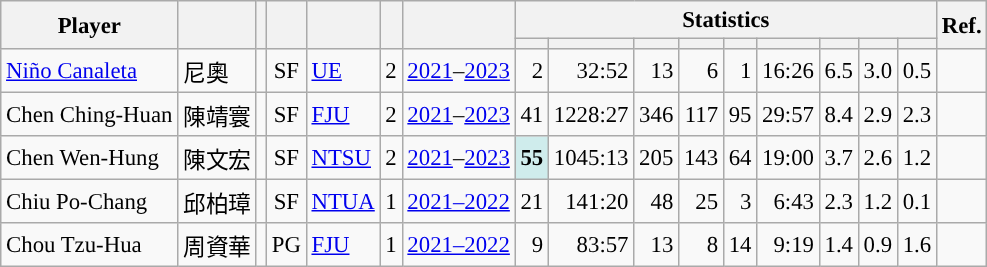<table class="wikitable sortable" style="font-size:95%; text-align:right;">
<tr>
<th rowspan="2">Player</th>
<th rowspan="2"></th>
<th rowspan="2"></th>
<th rowspan="2"></th>
<th rowspan="2"></th>
<th rowspan="2"></th>
<th rowspan="2"></th>
<th colspan="9">Statistics</th>
<th rowspan="2">Ref.</th>
</tr>
<tr>
<th></th>
<th></th>
<th></th>
<th></th>
<th></th>
<th></th>
<th></th>
<th></th>
<th></th>
</tr>
<tr>
<td align="left"><a href='#'>Niño Canaleta</a></td>
<td align="left">尼奧</td>
<td align="center"></td>
<td align="center">SF</td>
<td align="left"><a href='#'>UE</a></td>
<td align="center">2</td>
<td align="center"><a href='#'>2021</a>–<a href='#'>2023</a></td>
<td>2</td>
<td>32:52</td>
<td>13</td>
<td>6</td>
<td>1</td>
<td>16:26</td>
<td>6.5</td>
<td>3.0</td>
<td>0.5</td>
<td align="center"></td>
</tr>
<tr>
<td align="left">Chen Ching-Huan</td>
<td align="left">陳靖寰</td>
<td align="center"></td>
<td align="center">SF</td>
<td align="left"><a href='#'>FJU</a></td>
<td align="center">2</td>
<td align="center"><a href='#'>2021</a>–<a href='#'>2023</a></td>
<td>41</td>
<td>1228:27</td>
<td>346</td>
<td>117</td>
<td>95</td>
<td>29:57</td>
<td>8.4</td>
<td>2.9</td>
<td>2.3</td>
<td align="center"></td>
</tr>
<tr>
<td align="left">Chen Wen-Hung</td>
<td align="left">陳文宏</td>
<td align="center"></td>
<td align="center">SF</td>
<td align="left"><a href='#'>NTSU</a></td>
<td align="center">2</td>
<td align="center"><a href='#'>2021</a>–<a href='#'>2023</a></td>
<td bgcolor="#CFECEC"><strong>55</strong></td>
<td>1045:13</td>
<td>205</td>
<td>143</td>
<td>64</td>
<td>19:00</td>
<td>3.7</td>
<td>2.6</td>
<td>1.2</td>
<td align="center"></td>
</tr>
<tr>
<td align="left">Chiu Po-Chang</td>
<td align="left">邱柏璋</td>
<td align="center"></td>
<td align="center">SF</td>
<td align="left"><a href='#'>NTUA</a></td>
<td align="center">1</td>
<td align="center"><a href='#'>2021–2022</a></td>
<td>21</td>
<td>141:20</td>
<td>48</td>
<td>25</td>
<td>3</td>
<td>6:43</td>
<td>2.3</td>
<td>1.2</td>
<td>0.1</td>
<td align="center"></td>
</tr>
<tr>
<td align="left">Chou Tzu-Hua</td>
<td align="left">周資華</td>
<td align="center"></td>
<td align="center">PG</td>
<td align="left"><a href='#'>FJU</a></td>
<td align="center">1</td>
<td align="center"><a href='#'>2021–2022</a></td>
<td>9</td>
<td>83:57</td>
<td>13</td>
<td>8</td>
<td>14</td>
<td>9:19</td>
<td>1.4</td>
<td>0.9</td>
<td>1.6</td>
<td align="center"></td>
</tr>
</table>
